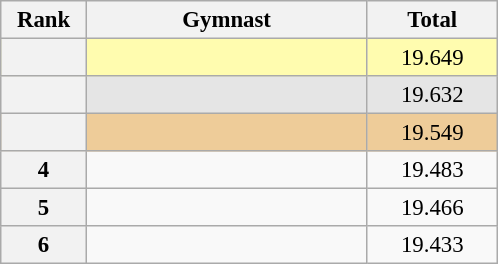<table class="wikitable sortable" style="text-align:center; font-size:95%">
<tr>
<th scope="col" style="width:50px;">Rank</th>
<th scope="col" style="width:180px;">Gymnast</th>
<th scope="col" style="width:80px;">Total</th>
</tr>
<tr style="background:#fffcaf;">
<th scope=row style="text-align:center"></th>
<td style="text-align:left;"></td>
<td>19.649</td>
</tr>
<tr style="background:#e5e5e5;">
<th scope=row style="text-align:center"></th>
<td style="text-align:left;"></td>
<td>19.632</td>
</tr>
<tr style="background:#ec9;">
<th scope=row style="text-align:center"></th>
<td style="text-align:left;"></td>
<td>19.549</td>
</tr>
<tr>
<th scope=row style="text-align:center">4</th>
<td style="text-align:left;"></td>
<td>19.483</td>
</tr>
<tr>
<th scope=row style="text-align:center">5</th>
<td style="text-align:left;"></td>
<td>19.466</td>
</tr>
<tr>
<th scope=row style="text-align:center">6</th>
<td style="text-align:left;"></td>
<td>19.433</td>
</tr>
</table>
